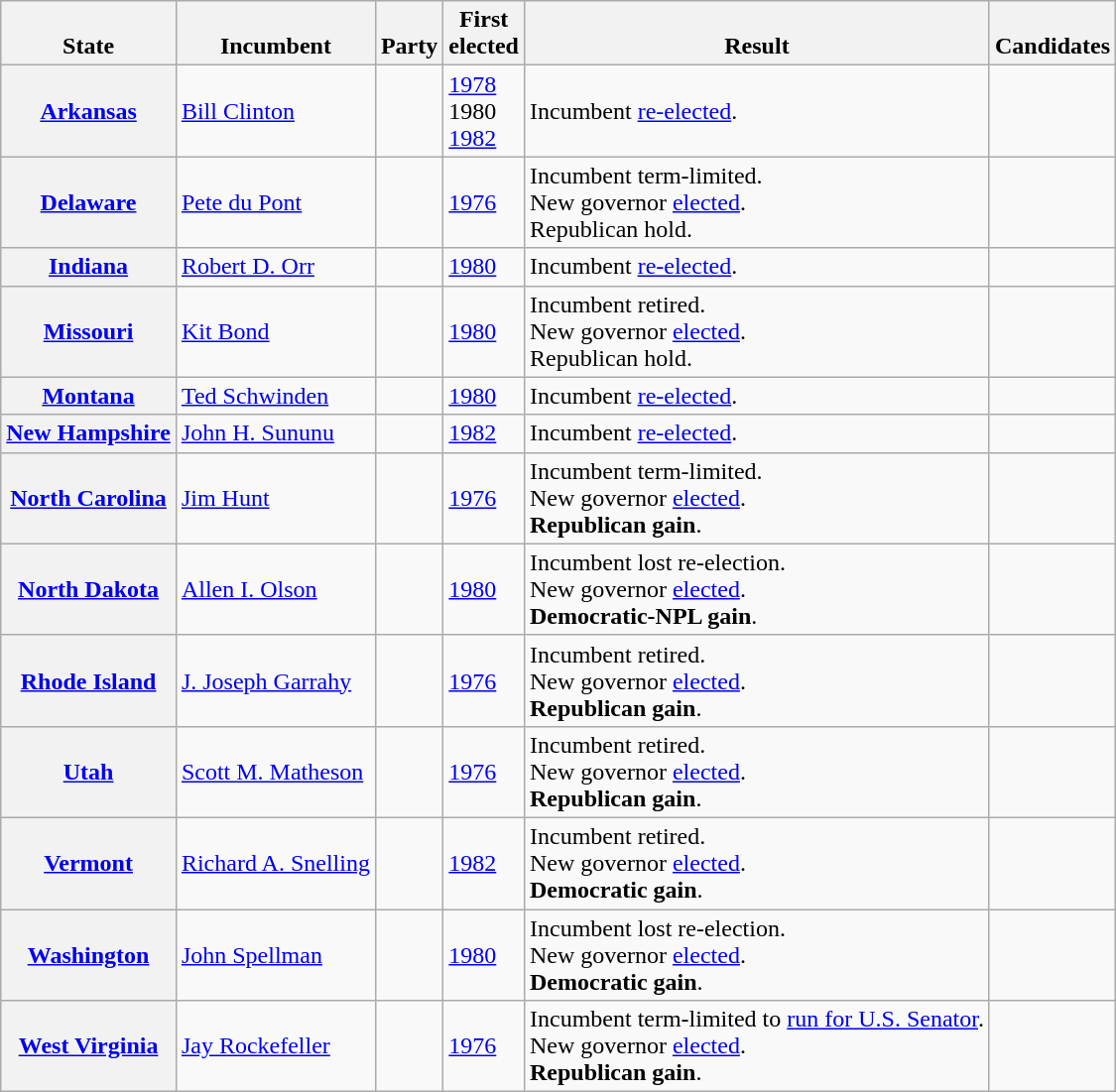<table class="wikitable sortable">
<tr valign=bottom>
<th>State</th>
<th>Incumbent</th>
<th>Party</th>
<th>First<br>elected</th>
<th>Result</th>
<th>Candidates</th>
</tr>
<tr>
<th><a href='#'>Arkansas</a></th>
<td><a href='#'>Bill Clinton</a></td>
<td></td>
<td><a href='#'>1978</a><br>1980 <br><a href='#'>1982</a></td>
<td>Incumbent <a href='#'>re-elected</a>.</td>
<td nowrap></td>
</tr>
<tr>
<th><a href='#'>Delaware</a></th>
<td><a href='#'>Pete du Pont</a></td>
<td></td>
<td><a href='#'>1976</a></td>
<td>Incumbent term-limited. <br> New governor <a href='#'>elected</a>. <br> Republican hold.</td>
<td nowrap></td>
</tr>
<tr>
<th><a href='#'>Indiana</a></th>
<td><a href='#'>Robert D. Orr</a></td>
<td></td>
<td><a href='#'>1980</a></td>
<td>Incumbent <a href='#'>re-elected</a>.</td>
<td nowrap></td>
</tr>
<tr>
<th><a href='#'>Missouri</a></th>
<td><a href='#'>Kit Bond</a></td>
<td></td>
<td><a href='#'>1980</a></td>
<td>Incumbent retired. <br> New governor <a href='#'>elected</a>. <br> Republican hold.</td>
<td nowrap></td>
</tr>
<tr>
<th><a href='#'>Montana</a></th>
<td><a href='#'>Ted Schwinden</a></td>
<td></td>
<td><a href='#'>1980</a></td>
<td>Incumbent <a href='#'>re-elected</a>.</td>
<td nowrap></td>
</tr>
<tr>
<th><a href='#'>New Hampshire</a></th>
<td><a href='#'>John H. Sununu</a></td>
<td></td>
<td><a href='#'>1982</a></td>
<td>Incumbent <a href='#'>re-elected</a>.</td>
<td nowrap></td>
</tr>
<tr>
<th><a href='#'>North Carolina</a></th>
<td><a href='#'>Jim Hunt</a></td>
<td></td>
<td><a href='#'>1976</a></td>
<td>Incumbent term-limited. <br> New governor <a href='#'>elected</a>. <br> <strong>Republican gain</strong>.</td>
<td nowrap></td>
</tr>
<tr>
<th><a href='#'>North Dakota</a></th>
<td><a href='#'>Allen I. Olson</a></td>
<td></td>
<td><a href='#'>1980</a></td>
<td>Incumbent lost re-election. <br> New governor <a href='#'>elected</a>. <br> <strong>Democratic-NPL gain</strong>.</td>
<td nowrap></td>
</tr>
<tr>
<th><a href='#'>Rhode Island</a></th>
<td><a href='#'>J. Joseph Garrahy</a></td>
<td></td>
<td><a href='#'>1976</a></td>
<td>Incumbent retired. <br> New governor <a href='#'>elected</a>. <br> <strong>Republican gain</strong>.</td>
<td nowrap></td>
</tr>
<tr>
<th><a href='#'>Utah</a></th>
<td><a href='#'>Scott M. Matheson</a></td>
<td></td>
<td><a href='#'>1976</a></td>
<td>Incumbent retired. <br> New governor <a href='#'>elected</a>. <br> <strong>Republican gain</strong>.</td>
<td nowrap></td>
</tr>
<tr>
<th><a href='#'>Vermont</a></th>
<td><a href='#'>Richard A. Snelling</a></td>
<td></td>
<td><a href='#'>1982</a></td>
<td>Incumbent retired. <br> New governor <a href='#'>elected</a>. <br> <strong>Democratic gain</strong>.</td>
<td nowrap></td>
</tr>
<tr>
<th><a href='#'>Washington</a></th>
<td><a href='#'>John Spellman</a></td>
<td></td>
<td><a href='#'>1980</a></td>
<td>Incumbent lost re-election. <br> New governor <a href='#'>elected</a>. <br> <strong>Democratic gain</strong>.</td>
<td nowrap></td>
</tr>
<tr>
<th><a href='#'>West Virginia</a></th>
<td><a href='#'>Jay Rockefeller</a></td>
<td></td>
<td><a href='#'>1976</a></td>
<td>Incumbent term-limited to <a href='#'>run for U.S. Senator</a>. <br> New governor <a href='#'>elected</a>. <br> <strong>Republican gain</strong>.</td>
<td nowrap></td>
</tr>
</table>
